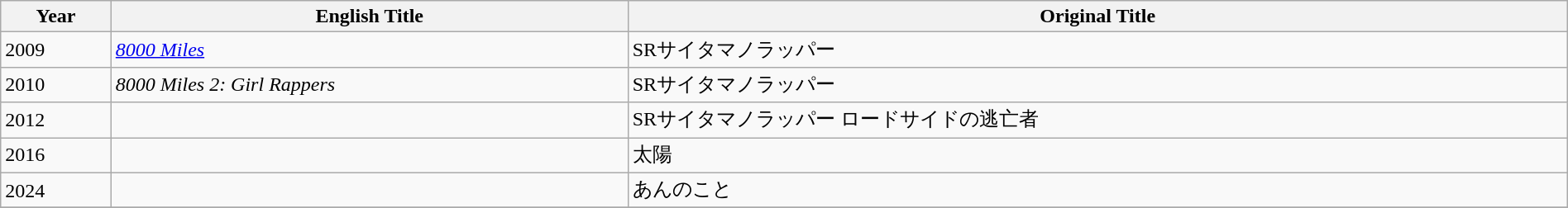<table class="sortable wikitable" style="width:100%; margin-bottom:4px">
<tr>
<th>Year</th>
<th>English Title</th>
<th>Original Title</th>
</tr>
<tr>
<td>2009</td>
<td><em><a href='#'>8000 Miles</a></em></td>
<td>SRサイタマノラッパー</td>
</tr>
<tr>
<td>2010</td>
<td><em>8000 Miles 2: Girl Rappers</em></td>
<td>SRサイタマノラッパー</td>
</tr>
<tr>
<td>2012</td>
<td><em></em></td>
<td>SRサイタマノラッパー ロードサイドの逃亡者</td>
</tr>
<tr>
<td>2016</td>
<td><em></em></td>
<td>太陽</td>
</tr>
<tr>
<td>2024</td>
<td><em></em></td>
<td>あんのこと</td>
</tr>
<tr>
</tr>
</table>
